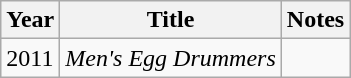<table class="wikitable">
<tr>
<th>Year</th>
<th>Title</th>
<th>Notes</th>
</tr>
<tr>
<td>2011</td>
<td><em>Men's Egg Drummers</em></td>
<td></td>
</tr>
</table>
